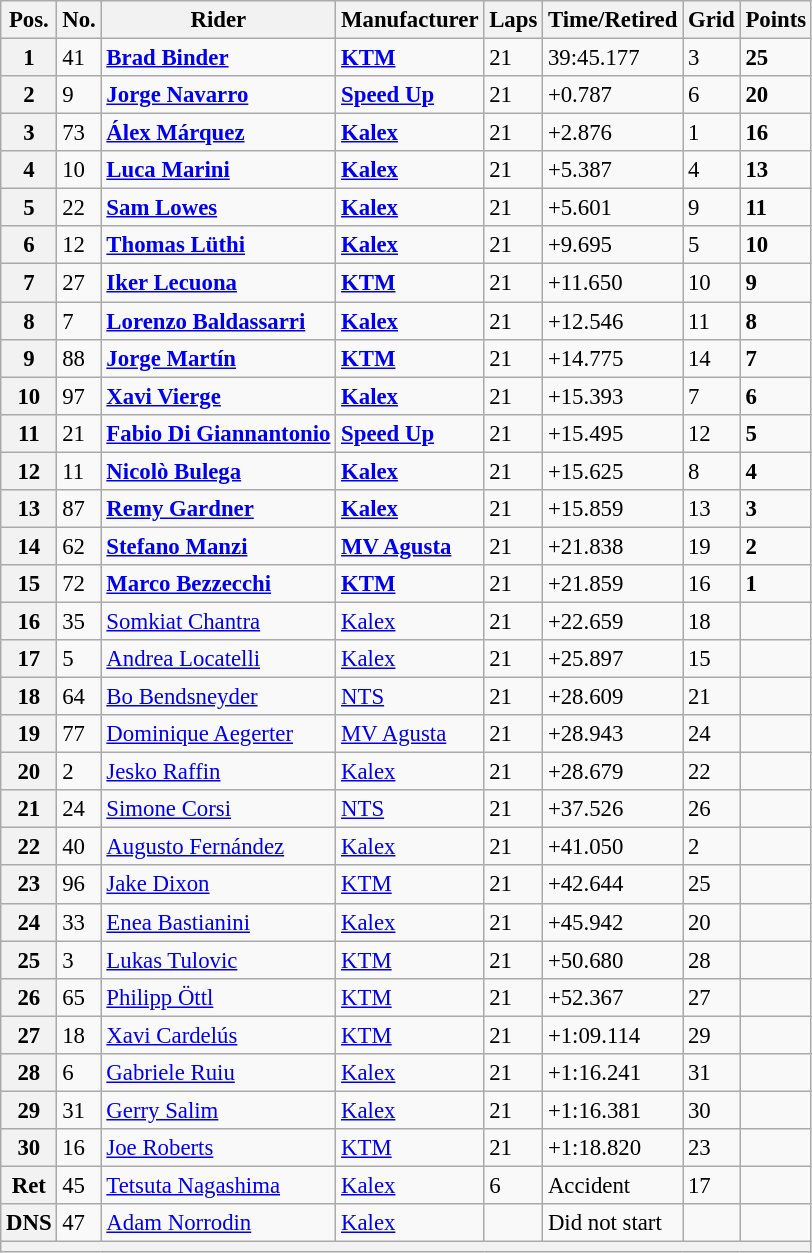<table class="wikitable" style="font-size: 95%;">
<tr>
<th>Pos.</th>
<th>No.</th>
<th>Rider</th>
<th>Manufacturer</th>
<th>Laps</th>
<th>Time/Retired</th>
<th>Grid</th>
<th>Points</th>
</tr>
<tr>
<th>1</th>
<td>41</td>
<td> <strong><a href='#'>Brad Binder</a></strong></td>
<td><strong><a href='#'>KTM</a></strong></td>
<td>21</td>
<td>39:45.177</td>
<td>3</td>
<td><strong>25</strong></td>
</tr>
<tr>
<th>2</th>
<td>9</td>
<td> <strong><a href='#'>Jorge Navarro</a></strong></td>
<td><strong><a href='#'>Speed Up</a></strong></td>
<td>21</td>
<td>+0.787</td>
<td>6</td>
<td><strong>20</strong></td>
</tr>
<tr>
<th>3</th>
<td>73</td>
<td> <strong><a href='#'>Álex Márquez</a></strong></td>
<td><strong><a href='#'>Kalex</a></strong></td>
<td>21</td>
<td>+2.876</td>
<td>1</td>
<td><strong>16</strong></td>
</tr>
<tr>
<th>4</th>
<td>10</td>
<td> <strong><a href='#'>Luca Marini</a></strong></td>
<td><strong><a href='#'>Kalex</a></strong></td>
<td>21</td>
<td>+5.387</td>
<td>4</td>
<td><strong>13</strong></td>
</tr>
<tr>
<th>5</th>
<td>22</td>
<td> <strong><a href='#'>Sam Lowes</a></strong></td>
<td><strong><a href='#'>Kalex</a></strong></td>
<td>21</td>
<td>+5.601</td>
<td>9</td>
<td><strong>11</strong></td>
</tr>
<tr>
<th>6</th>
<td>12</td>
<td> <strong><a href='#'>Thomas Lüthi</a></strong></td>
<td><strong><a href='#'>Kalex</a></strong></td>
<td>21</td>
<td>+9.695</td>
<td>5</td>
<td><strong>10</strong></td>
</tr>
<tr>
<th>7</th>
<td>27</td>
<td> <strong><a href='#'>Iker Lecuona</a></strong></td>
<td><strong><a href='#'>KTM</a></strong></td>
<td>21</td>
<td>+11.650</td>
<td>10</td>
<td><strong>9</strong></td>
</tr>
<tr>
<th>8</th>
<td>7</td>
<td> <strong><a href='#'>Lorenzo Baldassarri</a></strong></td>
<td><strong><a href='#'>Kalex</a></strong></td>
<td>21</td>
<td>+12.546</td>
<td>11</td>
<td><strong>8</strong></td>
</tr>
<tr>
<th>9</th>
<td>88</td>
<td> <strong><a href='#'>Jorge Martín</a></strong></td>
<td><strong><a href='#'>KTM</a></strong></td>
<td>21</td>
<td>+14.775</td>
<td>14</td>
<td><strong>7</strong></td>
</tr>
<tr>
<th>10</th>
<td>97</td>
<td> <strong><a href='#'>Xavi Vierge</a></strong></td>
<td><strong><a href='#'>Kalex</a></strong></td>
<td>21</td>
<td>+15.393</td>
<td>7</td>
<td><strong>6</strong></td>
</tr>
<tr>
<th>11</th>
<td>21</td>
<td> <strong><a href='#'>Fabio Di Giannantonio</a></strong></td>
<td><strong><a href='#'>Speed Up</a></strong></td>
<td>21</td>
<td>+15.495</td>
<td>12</td>
<td><strong>5</strong></td>
</tr>
<tr>
<th>12</th>
<td>11</td>
<td> <strong><a href='#'>Nicolò Bulega</a></strong></td>
<td><strong><a href='#'>Kalex</a></strong></td>
<td>21</td>
<td>+15.625</td>
<td>8</td>
<td><strong>4</strong></td>
</tr>
<tr>
<th>13</th>
<td>87</td>
<td> <strong><a href='#'>Remy Gardner</a></strong></td>
<td><strong><a href='#'>Kalex</a></strong></td>
<td>21</td>
<td>+15.859</td>
<td>13</td>
<td><strong>3</strong></td>
</tr>
<tr>
<th>14</th>
<td>62</td>
<td> <strong><a href='#'>Stefano Manzi</a></strong></td>
<td><strong><a href='#'>MV Agusta</a></strong></td>
<td>21</td>
<td>+21.838</td>
<td>19</td>
<td><strong>2</strong></td>
</tr>
<tr>
<th>15</th>
<td>72</td>
<td> <strong><a href='#'>Marco Bezzecchi</a></strong></td>
<td><strong><a href='#'>KTM</a></strong></td>
<td>21</td>
<td>+21.859</td>
<td>16</td>
<td><strong>1</strong></td>
</tr>
<tr>
<th>16</th>
<td>35</td>
<td> <a href='#'>Somkiat Chantra</a></td>
<td><a href='#'>Kalex</a></td>
<td>21</td>
<td>+22.659</td>
<td>18</td>
<td></td>
</tr>
<tr>
<th>17</th>
<td>5</td>
<td> <a href='#'>Andrea Locatelli</a></td>
<td><a href='#'>Kalex</a></td>
<td>21</td>
<td>+25.897</td>
<td>15</td>
<td></td>
</tr>
<tr>
<th>18</th>
<td>64</td>
<td> <a href='#'>Bo Bendsneyder</a></td>
<td><a href='#'>NTS</a></td>
<td>21</td>
<td>+28.609</td>
<td>21</td>
<td></td>
</tr>
<tr>
<th>19</th>
<td>77</td>
<td> <a href='#'>Dominique Aegerter</a></td>
<td><a href='#'>MV Agusta</a></td>
<td>21</td>
<td>+28.943</td>
<td>24</td>
<td></td>
</tr>
<tr>
<th>20</th>
<td>2</td>
<td> <a href='#'>Jesko Raffin</a></td>
<td><a href='#'>Kalex</a></td>
<td>21</td>
<td>+28.679</td>
<td>22</td>
<td></td>
</tr>
<tr>
<th>21</th>
<td>24</td>
<td> <a href='#'>Simone Corsi</a></td>
<td><a href='#'>NTS</a></td>
<td>21</td>
<td>+37.526</td>
<td>26</td>
<td></td>
</tr>
<tr>
<th>22</th>
<td>40</td>
<td> <a href='#'>Augusto Fernández</a></td>
<td><a href='#'>Kalex</a></td>
<td>21</td>
<td>+41.050</td>
<td>2</td>
<td></td>
</tr>
<tr>
<th>23</th>
<td>96</td>
<td> <a href='#'>Jake Dixon</a></td>
<td><a href='#'>KTM</a></td>
<td>21</td>
<td>+42.644</td>
<td>25</td>
<td></td>
</tr>
<tr>
<th>24</th>
<td>33</td>
<td> <a href='#'>Enea Bastianini</a></td>
<td><a href='#'>Kalex</a></td>
<td>21</td>
<td>+45.942</td>
<td>20</td>
<td></td>
</tr>
<tr>
<th>25</th>
<td>3</td>
<td> <a href='#'>Lukas Tulovic</a></td>
<td><a href='#'>KTM</a></td>
<td>21</td>
<td>+50.680</td>
<td>28</td>
<td></td>
</tr>
<tr>
<th>26</th>
<td>65</td>
<td> <a href='#'>Philipp Öttl</a></td>
<td><a href='#'>KTM</a></td>
<td>21</td>
<td>+52.367</td>
<td>27</td>
<td></td>
</tr>
<tr>
<th>27</th>
<td>18</td>
<td> <a href='#'>Xavi Cardelús</a></td>
<td><a href='#'>KTM</a></td>
<td>21</td>
<td>+1:09.114</td>
<td>29</td>
<td></td>
</tr>
<tr>
<th>28</th>
<td>6</td>
<td> <a href='#'>Gabriele Ruiu</a></td>
<td><a href='#'>Kalex</a></td>
<td>21</td>
<td>+1:16.241</td>
<td>31</td>
<td></td>
</tr>
<tr>
<th>29</th>
<td>31</td>
<td> <a href='#'>Gerry Salim</a></td>
<td><a href='#'>Kalex</a></td>
<td>21</td>
<td>+1:16.381</td>
<td>30</td>
<td></td>
</tr>
<tr>
<th>30</th>
<td>16</td>
<td> <a href='#'>Joe Roberts</a></td>
<td><a href='#'>KTM</a></td>
<td>21</td>
<td>+1:18.820</td>
<td>23</td>
<td></td>
</tr>
<tr>
<th>Ret</th>
<td>45</td>
<td> <a href='#'>Tetsuta Nagashima</a></td>
<td><a href='#'>Kalex</a></td>
<td>6</td>
<td>Accident</td>
<td>17</td>
<td></td>
</tr>
<tr>
<th>DNS</th>
<td>47</td>
<td> <a href='#'>Adam Norrodin</a></td>
<td><a href='#'>Kalex</a></td>
<td></td>
<td>Did not start</td>
<td></td>
<td></td>
</tr>
<tr>
<th colspan=8></th>
</tr>
</table>
